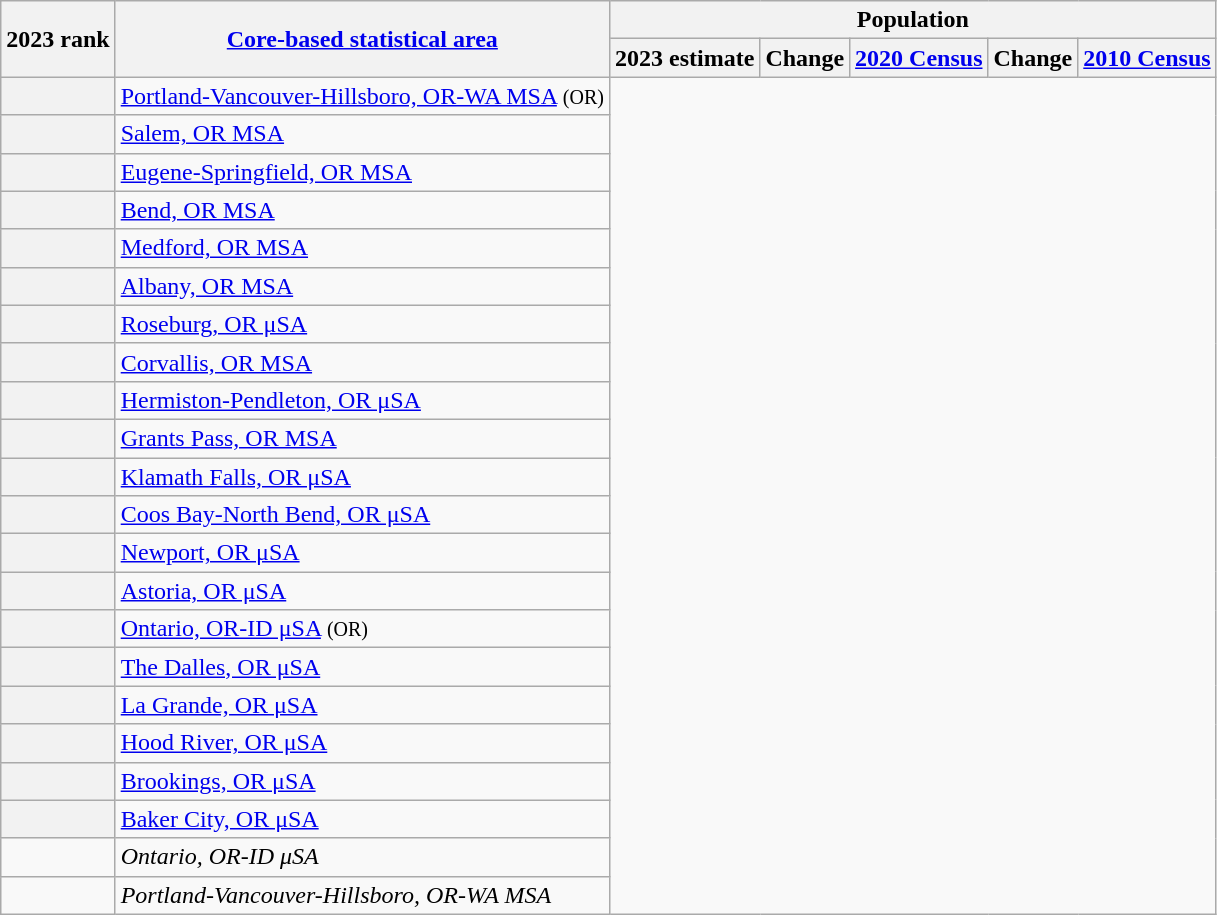<table class="wikitable sortable">
<tr>
<th scope=col rowspan=2>2023 rank</th>
<th scope=col rowspan=2><a href='#'>Core-based statistical area</a></th>
<th colspan=5>Population</th>
</tr>
<tr>
<th scope=col>2023 estimate</th>
<th scope=col>Change</th>
<th scope=col><a href='#'>2020 Census</a></th>
<th scope=col>Change</th>
<th scope=col><a href='#'>2010 Census</a></th>
</tr>
<tr>
<th scope=row></th>
<td><a href='#'>Portland-Vancouver-Hillsboro, OR-WA MSA</a> <small>(OR)</small><br></td>
</tr>
<tr>
<th scope=row></th>
<td><a href='#'>Salem, OR MSA</a><br></td>
</tr>
<tr>
<th scope=row></th>
<td><a href='#'>Eugene-Springfield, OR MSA</a><br></td>
</tr>
<tr>
<th scope=row></th>
<td><a href='#'>Bend, OR MSA</a><br></td>
</tr>
<tr>
<th scope=row></th>
<td><a href='#'>Medford, OR MSA</a><br></td>
</tr>
<tr>
<th scope=row></th>
<td><a href='#'>Albany, OR MSA</a><br></td>
</tr>
<tr>
<th scope=row></th>
<td><a href='#'>Roseburg, OR μSA</a><br></td>
</tr>
<tr>
<th scope=row></th>
<td><a href='#'>Corvallis, OR MSA</a><br></td>
</tr>
<tr>
<th scope=row></th>
<td><a href='#'>Hermiston-Pendleton, OR μSA</a><br></td>
</tr>
<tr>
<th scope=row></th>
<td><a href='#'>Grants Pass, OR MSA</a><br></td>
</tr>
<tr>
<th scope=row></th>
<td><a href='#'>Klamath Falls, OR μSA</a><br></td>
</tr>
<tr>
<th scope=row></th>
<td><a href='#'>Coos Bay-North Bend, OR μSA</a><br></td>
</tr>
<tr>
<th scope=row></th>
<td><a href='#'>Newport, OR μSA</a><br></td>
</tr>
<tr>
<th scope=row></th>
<td><a href='#'>Astoria, OR μSA</a><br></td>
</tr>
<tr>
<th scope=row></th>
<td><a href='#'>Ontario, OR-ID μSA</a> <small>(OR)</small><br></td>
</tr>
<tr>
<th scope=row></th>
<td><a href='#'>The Dalles, OR μSA</a><br></td>
</tr>
<tr>
<th scope=row></th>
<td><a href='#'>La Grande, OR μSA</a><br></td>
</tr>
<tr>
<th scope=row></th>
<td><a href='#'>Hood River, OR μSA</a><br></td>
</tr>
<tr>
<th scope=row></th>
<td><a href='#'>Brookings, OR μSA</a><br></td>
</tr>
<tr>
<th scope=row></th>
<td><a href='#'>Baker City, OR μSA</a><br></td>
</tr>
<tr>
<td></td>
<td><em><span>Ontario, OR-ID μSA</span></em><br></td>
</tr>
<tr>
<td></td>
<td><em><span>Portland-Vancouver-Hillsboro, OR-WA MSA</span></em><br></td>
</tr>
</table>
